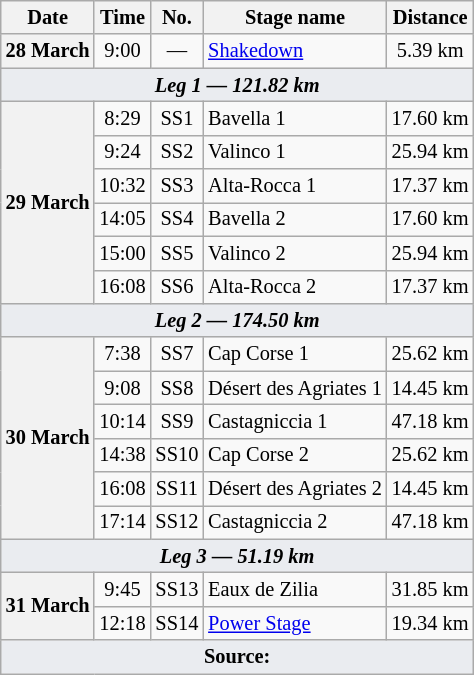<table class="wikitable" style="font-size: 85%;">
<tr>
<th>Date</th>
<th>Time</th>
<th>No.</th>
<th>Stage name</th>
<th>Distance</th>
</tr>
<tr>
<th nowrap>28 March</th>
<td align="center">9:00</td>
<td align="center">—</td>
<td nowrap><a href='#'>Shakedown</a></td>
<td align="center">5.39 km</td>
</tr>
<tr>
<td style="background-color:#EAECF0; text-align:center" colspan="5"><strong><em>Leg 1 — 121.82 km</em></strong></td>
</tr>
<tr>
<th rowspan="6">29 March</th>
<td align="center">8:29</td>
<td align="center">SS1</td>
<td>Bavella 1</td>
<td align="center">17.60 km</td>
</tr>
<tr>
<td align="center">9:24</td>
<td align="center">SS2</td>
<td>Valinco 1</td>
<td align="center">25.94 km</td>
</tr>
<tr>
<td align="center">10:32</td>
<td align="center">SS3</td>
<td>Alta-Rocca 1</td>
<td align="center">17.37 km</td>
</tr>
<tr>
<td align="center">14:05</td>
<td align="center">SS4</td>
<td>Bavella 2</td>
<td align="center">17.60 km</td>
</tr>
<tr>
<td align="center">15:00</td>
<td align="center">SS5</td>
<td>Valinco 2</td>
<td align="center">25.94 km</td>
</tr>
<tr>
<td align="center">16:08</td>
<td align="center">SS6</td>
<td>Alta-Rocca 2</td>
<td align="center">17.37 km</td>
</tr>
<tr>
<td style="background-color:#EAECF0; text-align:center" colspan="5"><strong><em>Leg 2 — 174.50 km</em></strong></td>
</tr>
<tr>
<th rowspan="6">30 March</th>
<td align="center">7:38</td>
<td align="center">SS7</td>
<td>Cap Corse 1</td>
<td align="center">25.62 km</td>
</tr>
<tr>
<td align="center">9:08</td>
<td align="center">SS8</td>
<td>Désert des Agriates 1</td>
<td align="center">14.45 km</td>
</tr>
<tr>
<td align="center">10:14</td>
<td align="center">SS9</td>
<td>Castagniccia 1</td>
<td align="center">47.18 km</td>
</tr>
<tr>
<td align="center">14:38</td>
<td align="center">SS10</td>
<td>Cap Corse 2</td>
<td align="center">25.62 km</td>
</tr>
<tr>
<td align="center">16:08</td>
<td align="center">SS11</td>
<td>Désert des Agriates 2</td>
<td align="center">14.45 km</td>
</tr>
<tr>
<td align="center">17:14</td>
<td align="center">SS12</td>
<td>Castagniccia 2</td>
<td align="center">47.18 km</td>
</tr>
<tr>
<td style="background-color:#EAECF0; text-align:center" colspan="5"><strong><em>Leg 3 — 51.19 km</em></strong></td>
</tr>
<tr>
<th rowspan="2">31 March</th>
<td align="center">9:45</td>
<td align="center">SS13</td>
<td>Eaux de Zilia</td>
<td align="center">31.85 km</td>
</tr>
<tr>
<td align="center">12:18</td>
<td align="center">SS14</td>
<td><a href='#'>Power Stage</a></td>
<td align="center">19.34 km</td>
</tr>
<tr>
<td style="background-color:#EAECF0; text-align:center" colspan="5"><strong>Source:</strong></td>
</tr>
</table>
